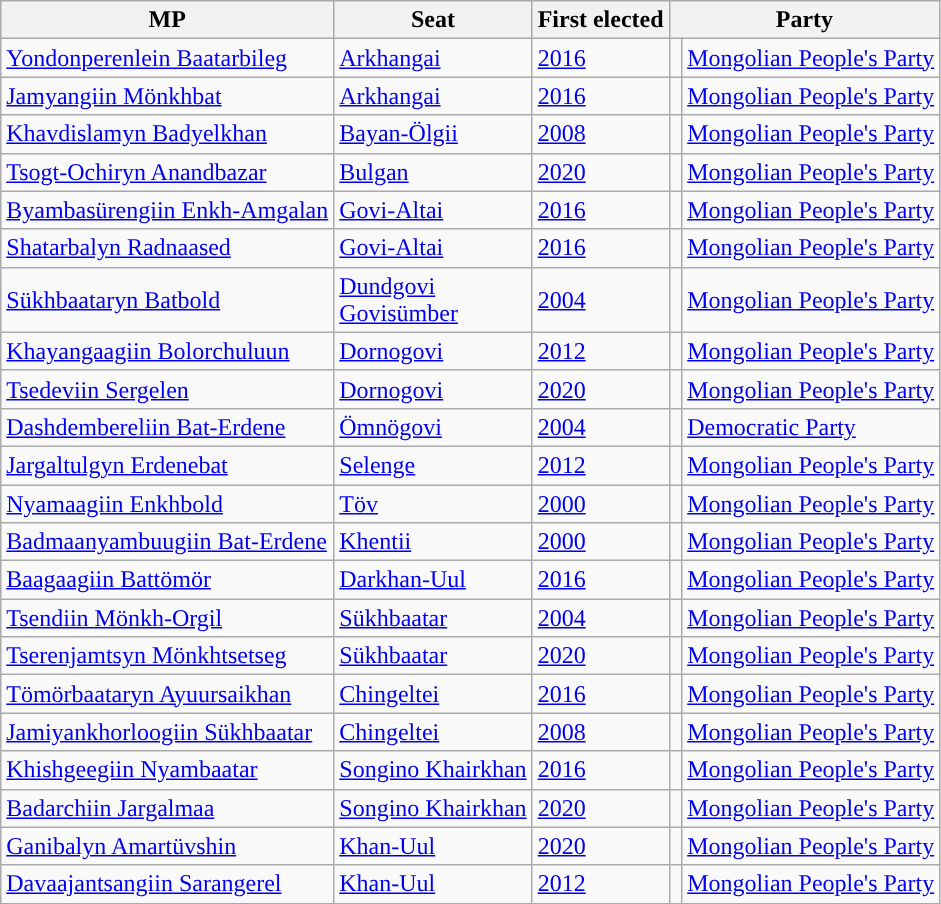<table class="wikitable sortable">
<tr>
<th scope="col">MP</th>
<th scope="col">Seat</th>
<th scope="col">First elected</th>
<th colspan="2">Party</th>
</tr>
<tr>
<td><a href='#'>Yondonperenlein Baatarbileg</a></td>
<td><a href='#'>Arkhangai</a></td>
<td><a href='#'>2016</a></td>
<td width="1"></td>
<td><a href='#'>Mongolian People's Party</a></td>
</tr>
<tr>
<td><a href='#'>Jamyangiin Mönkhbat</a></td>
<td><a href='#'>Arkhangai</a></td>
<td><a href='#'>2016</a></td>
<td width="1"></td>
<td><a href='#'>Mongolian People's Party</a></td>
</tr>
<tr>
<td><a href='#'>Khavdislamyn Badyelkhan</a></td>
<td><a href='#'>Bayan-Ölgii</a></td>
<td><a href='#'>2008</a></td>
<td width="1"></td>
<td><a href='#'>Mongolian People's Party</a></td>
</tr>
<tr>
<td><a href='#'>Tsogt-Ochiryn Anandbazar</a></td>
<td><a href='#'>Bulgan</a></td>
<td><a href='#'>2020</a></td>
<td width="1"></td>
<td><a href='#'>Mongolian People's Party</a></td>
</tr>
<tr>
<td><a href='#'>Byambasürengiin Enkh-Amgalan</a></td>
<td><a href='#'>Govi-Altai</a></td>
<td><a href='#'>2016</a></td>
<td width="1"></td>
<td><a href='#'>Mongolian People's Party</a></td>
</tr>
<tr>
<td><a href='#'>Shatarbalyn Radnaased</a></td>
<td><a href='#'>Govi-Altai</a></td>
<td><a href='#'>2016</a></td>
<td width="1"></td>
<td><a href='#'>Mongolian People's Party</a></td>
</tr>
<tr>
<td><a href='#'>Sükhbaataryn Batbold</a></td>
<td><a href='#'>Dundgovi</a><br><a href='#'>Govisümber</a></td>
<td><a href='#'>2004</a></td>
<td width="1"></td>
<td><a href='#'>Mongolian People's Party</a></td>
</tr>
<tr>
<td><a href='#'>Khayangaagiin Bolorchuluun</a></td>
<td><a href='#'>Dornogovi</a></td>
<td><a href='#'>2012</a></td>
<td width="1"></td>
<td><a href='#'>Mongolian People's Party</a></td>
</tr>
<tr>
<td><a href='#'>Tsedeviin Sergelen</a></td>
<td><a href='#'>Dornogovi</a></td>
<td><a href='#'>2020</a></td>
<td width="1"></td>
<td><a href='#'>Mongolian People's Party</a></td>
</tr>
<tr>
<td><a href='#'>Dashdembereliin Bat-Erdene</a></td>
<td><a href='#'>Ömnögovi</a></td>
<td><a href='#'>2004</a></td>
<td width="1"></td>
<td><a href='#'>Democratic Party</a></td>
</tr>
<tr>
<td><a href='#'>Jargaltulgyn Erdenebat</a></td>
<td><a href='#'>Selenge</a></td>
<td><a href='#'>2012</a></td>
<td width="1"></td>
<td><a href='#'>Mongolian People's Party</a></td>
</tr>
<tr>
<td><a href='#'>Nyamaagiin Enkhbold</a></td>
<td><a href='#'>Töv</a></td>
<td><a href='#'>2000</a></td>
<td width="1"></td>
<td><a href='#'>Mongolian People's Party</a></td>
</tr>
<tr>
<td><a href='#'>Badmaanyambuugiin Bat-Erdene</a></td>
<td><a href='#'>Khentii</a></td>
<td><a href='#'>2000</a></td>
<td width="1"></td>
<td><a href='#'>Mongolian People's Party</a></td>
</tr>
<tr>
<td><a href='#'>Baagaagiin Battömör</a></td>
<td><a href='#'>Darkhan-Uul</a></td>
<td><a href='#'>2016</a></td>
<td width="1"></td>
<td><a href='#'>Mongolian People's Party</a></td>
</tr>
<tr>
<td><a href='#'>Tsendiin Mönkh-Orgil</a></td>
<td><a href='#'>Sükhbaatar</a></td>
<td><a href='#'>2004</a></td>
<td width="1"></td>
<td><a href='#'>Mongolian People's Party</a></td>
</tr>
<tr>
<td><a href='#'>Tserenjamtsyn Mönkhtsetseg</a></td>
<td><a href='#'>Sükhbaatar</a></td>
<td><a href='#'>2020</a></td>
<td width="1"></td>
<td><a href='#'>Mongolian People's Party</a></td>
</tr>
<tr>
<td><a href='#'>Tömörbaataryn Ayuursaikhan</a></td>
<td><a href='#'>Chingeltei</a></td>
<td><a href='#'>2016</a></td>
<td width="1"></td>
<td><a href='#'>Mongolian People's Party</a></td>
</tr>
<tr>
<td><a href='#'>Jamiyankhorloogiin Sükhbaatar</a></td>
<td><a href='#'>Chingeltei</a></td>
<td><a href='#'>2008</a></td>
<td width="1"></td>
<td><a href='#'>Mongolian People's Party</a></td>
</tr>
<tr>
<td><a href='#'>Khishgeegiin Nyambaatar</a></td>
<td><a href='#'>Songino Khairkhan</a></td>
<td><a href='#'>2016</a></td>
<td width="1"></td>
<td><a href='#'>Mongolian People's Party</a></td>
</tr>
<tr>
<td><a href='#'>Badarchiin Jargalmaa</a></td>
<td><a href='#'>Songino Khairkhan</a></td>
<td><a href='#'>2020</a></td>
<td width="1"></td>
<td><a href='#'>Mongolian People's Party</a></td>
</tr>
<tr>
<td><a href='#'>Ganibalyn Amartüvshin</a></td>
<td><a href='#'>Khan-Uul</a></td>
<td><a href='#'>2020</a></td>
<td width="1"></td>
<td><a href='#'>Mongolian People's Party</a></td>
</tr>
<tr>
<td><a href='#'>Davaajantsangiin Sarangerel</a></td>
<td><a href='#'>Khan-Uul</a></td>
<td><a href='#'>2012</a></td>
<td width="1"></td>
<td><a href='#'>Mongolian People's Party</a></td>
</tr>
</table>
